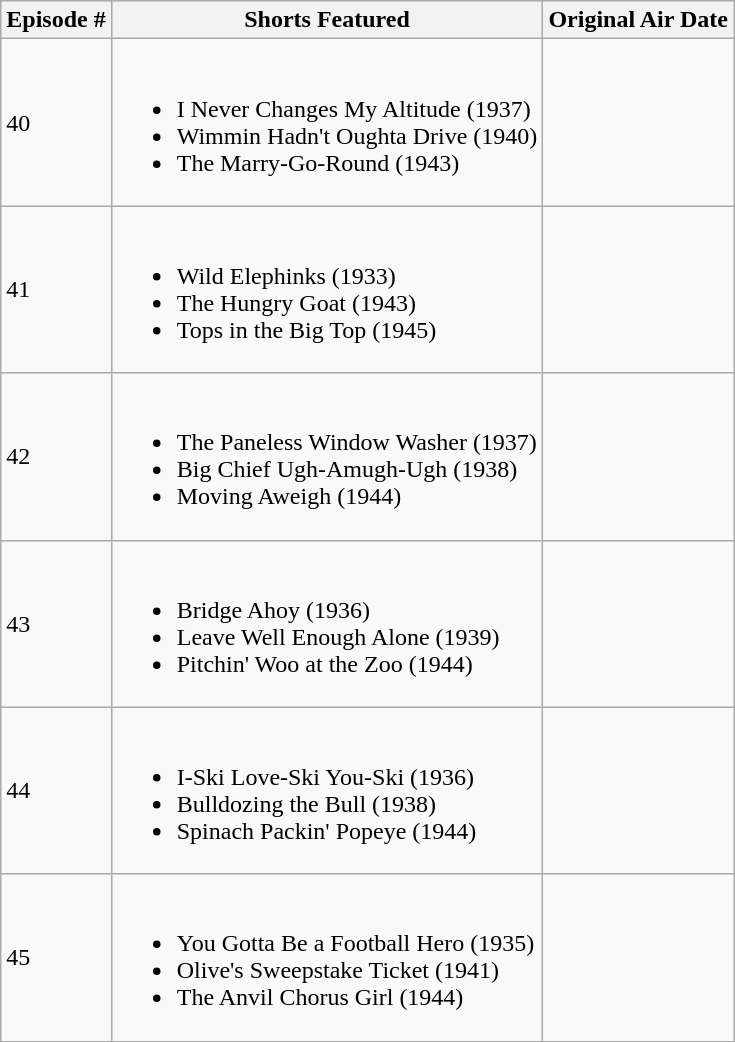<table class="wikitable">
<tr>
<th>Episode #</th>
<th>Shorts Featured</th>
<th>Original Air Date</th>
</tr>
<tr>
<td>40</td>
<td><br><ul><li>I Never Changes My Altitude (1937)</li><li>Wimmin Hadn't Oughta Drive (1940)</li><li>The Marry-Go-Round (1943)</li></ul></td>
<td></td>
</tr>
<tr>
<td>41</td>
<td><br><ul><li>Wild Elephinks (1933)</li><li>The Hungry Goat (1943)</li><li>Tops in the Big Top (1945)</li></ul></td>
<td></td>
</tr>
<tr>
<td>42</td>
<td><br><ul><li>The Paneless Window Washer (1937)</li><li>Big Chief Ugh-Amugh-Ugh (1938)</li><li>Moving Aweigh (1944)</li></ul></td>
<td></td>
</tr>
<tr>
<td>43</td>
<td><br><ul><li>Bridge Ahoy (1936)</li><li>Leave Well Enough Alone (1939)</li><li>Pitchin' Woo at the Zoo (1944)</li></ul></td>
<td></td>
</tr>
<tr>
<td>44</td>
<td><br><ul><li>I-Ski Love-Ski You-Ski (1936)</li><li>Bulldozing the Bull (1938)</li><li>Spinach Packin' Popeye (1944)</li></ul></td>
<td></td>
</tr>
<tr>
<td>45</td>
<td><br><ul><li>You Gotta Be a Football Hero (1935)</li><li>Olive's Sweepstake Ticket (1941)</li><li>The Anvil Chorus Girl (1944)</li></ul></td>
<td></td>
</tr>
</table>
